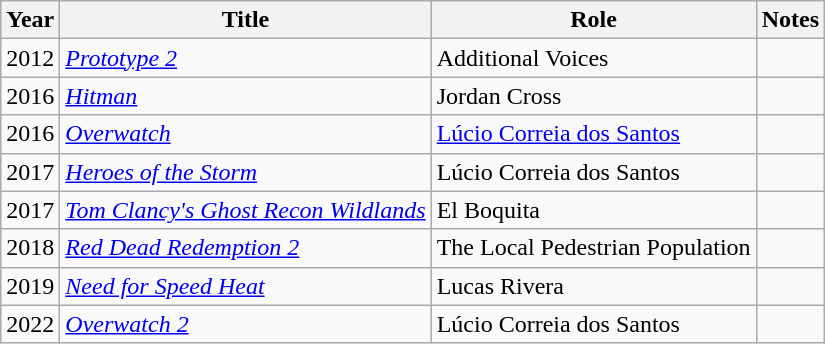<table class="wikitable sortable">
<tr>
<th>Year</th>
<th>Title</th>
<th>Role</th>
<th>Notes</th>
</tr>
<tr>
<td>2012</td>
<td><em><a href='#'>Prototype 2</a></em></td>
<td>Additional Voices</td>
<td></td>
</tr>
<tr>
<td>2016</td>
<td><em><a href='#'>Hitman</a></em></td>
<td>Jordan Cross</td>
<td></td>
</tr>
<tr>
<td>2016</td>
<td><em><a href='#'>Overwatch</a></em></td>
<td><a href='#'>Lúcio Correia dos Santos</a></td>
<td></td>
</tr>
<tr>
<td>2017</td>
<td><em><a href='#'>Heroes of the Storm</a></em></td>
<td>Lúcio Correia dos Santos</td>
<td></td>
</tr>
<tr>
<td>2017</td>
<td><em><a href='#'>Tom Clancy's Ghost Recon Wildlands</a></em></td>
<td>El Boquita</td>
<td></td>
</tr>
<tr>
<td>2018</td>
<td><em><a href='#'>Red Dead Redemption 2</a></em></td>
<td>The Local Pedestrian Population</td>
<td></td>
</tr>
<tr>
<td>2019</td>
<td><em><a href='#'>Need for Speed Heat</a></em></td>
<td>Lucas Rivera</td>
<td></td>
</tr>
<tr>
<td>2022</td>
<td><em><a href='#'>Overwatch 2</a></em></td>
<td>Lúcio Correia dos Santos</td>
<td></td>
</tr>
</table>
